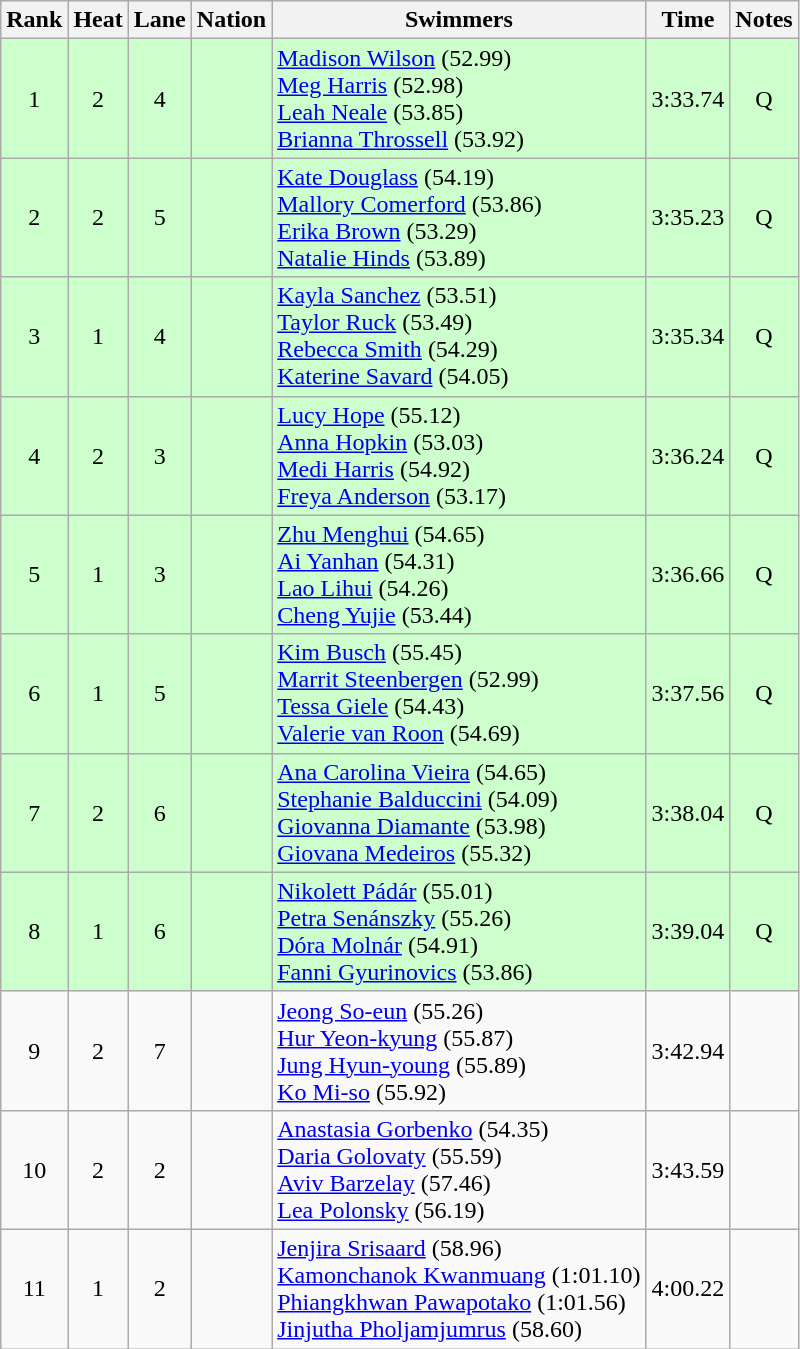<table class="wikitable sortable" style="text-align:center">
<tr>
<th>Rank</th>
<th>Heat</th>
<th>Lane</th>
<th>Nation</th>
<th>Swimmers</th>
<th>Time</th>
<th>Notes</th>
</tr>
<tr bgcolor=ccffcc>
<td>1</td>
<td>2</td>
<td>4</td>
<td align=left></td>
<td align=left><a href='#'>Madison Wilson</a> (52.99)<br><a href='#'>Meg Harris</a> (52.98)<br><a href='#'>Leah Neale</a> (53.85)<br><a href='#'>Brianna Throssell</a> (53.92)</td>
<td>3:33.74</td>
<td>Q</td>
</tr>
<tr bgcolor=ccffcc>
<td>2</td>
<td>2</td>
<td>5</td>
<td align=left></td>
<td align=left><a href='#'>Kate Douglass</a> (54.19)<br><a href='#'>Mallory Comerford</a> (53.86)<br><a href='#'>Erika Brown</a> (53.29)<br><a href='#'>Natalie Hinds</a> (53.89)</td>
<td>3:35.23</td>
<td>Q</td>
</tr>
<tr bgcolor=ccffcc>
<td>3</td>
<td>1</td>
<td>4</td>
<td align=left></td>
<td align=left><a href='#'>Kayla Sanchez</a> (53.51)<br><a href='#'>Taylor Ruck</a> (53.49)<br><a href='#'>Rebecca Smith</a> (54.29)<br><a href='#'>Katerine Savard</a> (54.05)</td>
<td>3:35.34</td>
<td>Q</td>
</tr>
<tr bgcolor=ccffcc>
<td>4</td>
<td>2</td>
<td>3</td>
<td align=left></td>
<td align=left><a href='#'>Lucy Hope</a> (55.12)<br><a href='#'>Anna Hopkin</a> (53.03)<br><a href='#'>Medi Harris</a> (54.92)<br><a href='#'>Freya Anderson</a> (53.17)</td>
<td>3:36.24</td>
<td>Q</td>
</tr>
<tr bgcolor=ccffcc>
<td>5</td>
<td>1</td>
<td>3</td>
<td align=left></td>
<td align=left><a href='#'>Zhu Menghui</a> (54.65)<br><a href='#'>Ai Yanhan</a> (54.31)<br><a href='#'>Lao Lihui</a> (54.26)<br><a href='#'>Cheng Yujie</a> (53.44)</td>
<td>3:36.66</td>
<td>Q</td>
</tr>
<tr bgcolor=ccffcc>
<td>6</td>
<td>1</td>
<td>5</td>
<td align=left></td>
<td align=left><a href='#'>Kim Busch</a> (55.45)<br><a href='#'>Marrit Steenbergen</a> (52.99)<br><a href='#'>Tessa Giele</a> (54.43)<br><a href='#'>Valerie van Roon</a> (54.69)</td>
<td>3:37.56</td>
<td>Q</td>
</tr>
<tr bgcolor=ccffcc>
<td>7</td>
<td>2</td>
<td>6</td>
<td align=left></td>
<td align=left><a href='#'>Ana Carolina Vieira</a> (54.65)<br><a href='#'>Stephanie Balduccini</a> (54.09)<br><a href='#'>Giovanna Diamante</a> (53.98)<br><a href='#'>Giovana Medeiros</a> (55.32)</td>
<td>3:38.04</td>
<td>Q</td>
</tr>
<tr bgcolor=ccffcc>
<td>8</td>
<td>1</td>
<td>6</td>
<td align=left></td>
<td align=left><a href='#'>Nikolett Pádár</a> (55.01)<br><a href='#'>Petra Senánszky</a> (55.26)<br><a href='#'>Dóra Molnár</a> (54.91)<br><a href='#'>Fanni Gyurinovics</a> (53.86)</td>
<td>3:39.04</td>
<td>Q</td>
</tr>
<tr>
<td>9</td>
<td>2</td>
<td>7</td>
<td align=left></td>
<td align=left><a href='#'>Jeong So-eun</a> (55.26)<br><a href='#'>Hur Yeon-kyung</a> (55.87)<br><a href='#'>Jung Hyun-young</a> (55.89)<br><a href='#'>Ko Mi-so</a> (55.92)</td>
<td>3:42.94</td>
<td></td>
</tr>
<tr>
<td>10</td>
<td>2</td>
<td>2</td>
<td align=left></td>
<td align=left><a href='#'>Anastasia Gorbenko</a> (54.35)<br><a href='#'>Daria Golovaty</a> (55.59)<br><a href='#'>Aviv Barzelay</a> (57.46)<br><a href='#'>Lea Polonsky</a> (56.19)</td>
<td>3:43.59</td>
<td></td>
</tr>
<tr>
<td>11</td>
<td>1</td>
<td>2</td>
<td align=left></td>
<td align=left><a href='#'>Jenjira Srisaard</a> (58.96)<br><a href='#'>Kamonchanok Kwanmuang</a> (1:01.10)<br><a href='#'>Phiangkhwan Pawapotako</a> (1:01.56)<br><a href='#'>Jinjutha Pholjamjumrus</a> (58.60)</td>
<td>4:00.22</td>
<td></td>
</tr>
</table>
